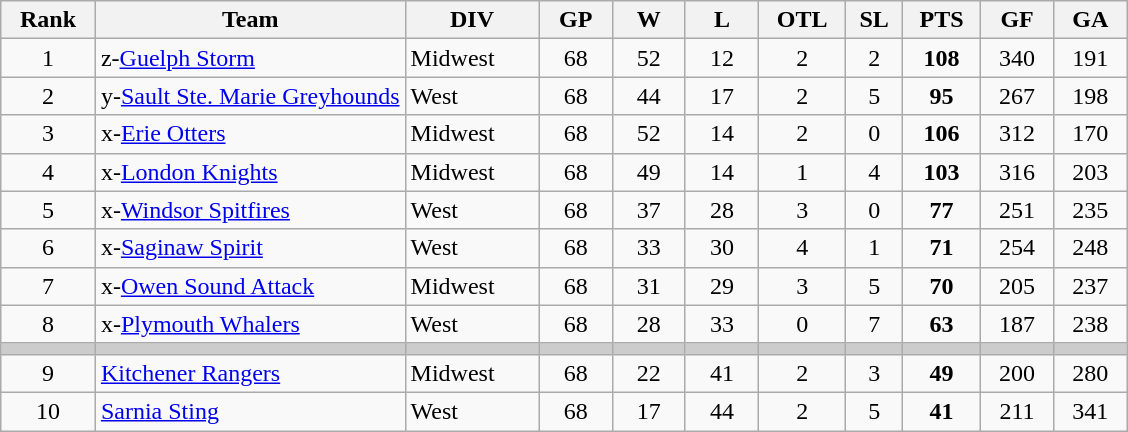<table class="wikitable sortable" style="text-align:center">
<tr>
<th>Rank</th>
<th width="27.5%">Team</th>
<th>DIV</th>
<th width="6.5%">GP</th>
<th width="6.5%">W</th>
<th width="6.5%">L</th>
<th>OTL</th>
<th>SL</th>
<th>PTS</th>
<th width="6.5%">GF</th>
<th width="6.5%">GA</th>
</tr>
<tr>
<td>1</td>
<td align=left>z-<a href='#'>Guelph Storm</a></td>
<td align=left>Midwest</td>
<td>68</td>
<td>52</td>
<td>12</td>
<td>2</td>
<td>2</td>
<td><strong>108</strong></td>
<td>340</td>
<td>191</td>
</tr>
<tr>
<td>2</td>
<td align=left>y-<a href='#'>Sault Ste. Marie Greyhounds</a></td>
<td align=left>West</td>
<td>68</td>
<td>44</td>
<td>17</td>
<td>2</td>
<td>5</td>
<td><strong>95</strong></td>
<td>267</td>
<td>198</td>
</tr>
<tr>
<td>3</td>
<td align=left>x-<a href='#'>Erie Otters</a></td>
<td align=left>Midwest</td>
<td>68</td>
<td>52</td>
<td>14</td>
<td>2</td>
<td>0</td>
<td><strong>106</strong></td>
<td>312</td>
<td>170</td>
</tr>
<tr>
<td>4</td>
<td align=left>x-<a href='#'>London Knights</a></td>
<td align=left>Midwest</td>
<td>68</td>
<td>49</td>
<td>14</td>
<td>1</td>
<td>4</td>
<td><strong>103</strong></td>
<td>316</td>
<td>203</td>
</tr>
<tr>
<td>5</td>
<td align=left>x-<a href='#'>Windsor Spitfires</a></td>
<td align=left>West</td>
<td>68</td>
<td>37</td>
<td>28</td>
<td>3</td>
<td>0</td>
<td><strong>77</strong></td>
<td>251</td>
<td>235</td>
</tr>
<tr>
<td>6</td>
<td align=left>x-<a href='#'>Saginaw Spirit</a></td>
<td align=left>West</td>
<td>68</td>
<td>33</td>
<td>30</td>
<td>4</td>
<td>1</td>
<td><strong>71</strong></td>
<td>254</td>
<td>248</td>
</tr>
<tr>
<td>7</td>
<td align=left>x-<a href='#'>Owen Sound Attack</a></td>
<td align=left>Midwest</td>
<td>68</td>
<td>31</td>
<td>29</td>
<td>3</td>
<td>5</td>
<td><strong>70</strong></td>
<td>205</td>
<td>237</td>
</tr>
<tr>
<td>8</td>
<td align=left>x-<a href='#'>Plymouth Whalers</a></td>
<td align=left>West</td>
<td>68</td>
<td>28</td>
<td>33</td>
<td>0</td>
<td>7</td>
<td><strong>63</strong></td>
<td>187</td>
<td>238</td>
</tr>
<tr style="background-color:#cccccc;">
<td></td>
<td></td>
<td></td>
<td></td>
<td></td>
<td></td>
<td></td>
<td></td>
<td></td>
<td></td>
<td></td>
</tr>
<tr>
<td>9</td>
<td align=left><a href='#'>Kitchener Rangers</a></td>
<td align=left>Midwest</td>
<td>68</td>
<td>22</td>
<td>41</td>
<td>2</td>
<td>3</td>
<td><strong>49</strong></td>
<td>200</td>
<td>280</td>
</tr>
<tr>
<td>10</td>
<td align=left><a href='#'>Sarnia Sting</a></td>
<td align=left>West</td>
<td>68</td>
<td>17</td>
<td>44</td>
<td>2</td>
<td>5</td>
<td><strong>41</strong></td>
<td>211</td>
<td>341</td>
</tr>
</table>
